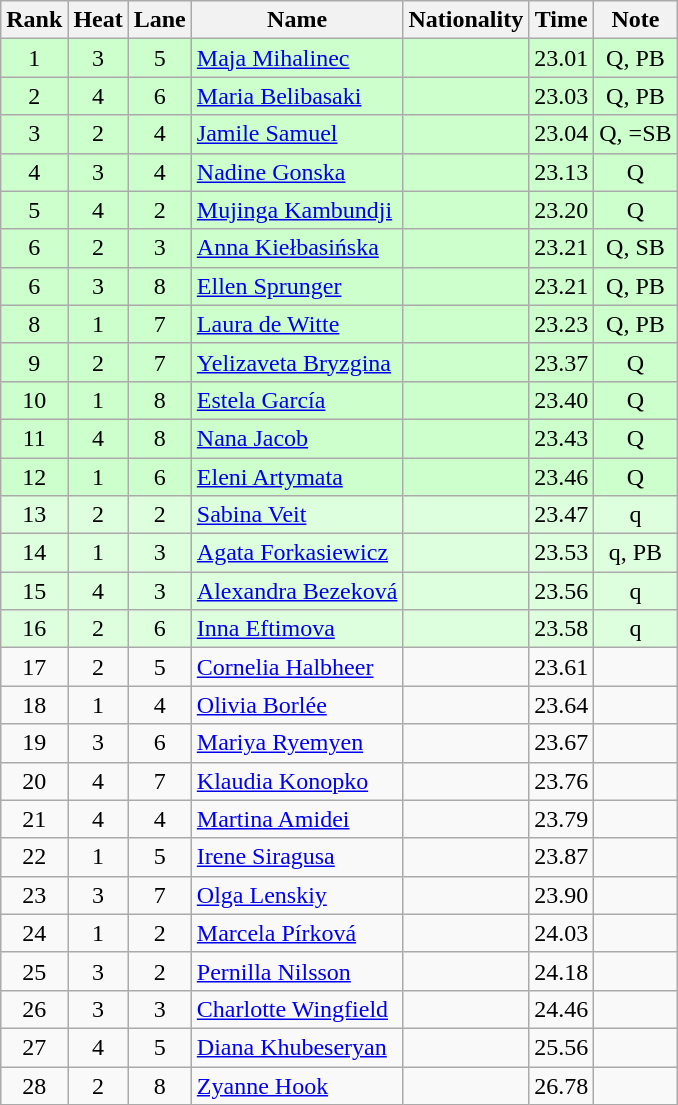<table class="wikitable sortable" style="text-align:center">
<tr>
<th>Rank</th>
<th>Heat</th>
<th>Lane</th>
<th>Name</th>
<th>Nationality</th>
<th>Time</th>
<th>Note</th>
</tr>
<tr bgcolor=ccffcc>
<td>1</td>
<td>3</td>
<td>5</td>
<td align=left><a href='#'>Maja Mihalinec</a></td>
<td align=left></td>
<td>23.01</td>
<td>Q, PB</td>
</tr>
<tr bgcolor=ccffcc>
<td>2</td>
<td>4</td>
<td>6</td>
<td align=left><a href='#'>Maria Belibasaki</a></td>
<td align=left></td>
<td>23.03</td>
<td>Q, PB</td>
</tr>
<tr bgcolor=ccffcc>
<td>3</td>
<td>2</td>
<td>4</td>
<td align=left><a href='#'>Jamile Samuel</a></td>
<td align=left></td>
<td>23.04</td>
<td>Q, =SB</td>
</tr>
<tr bgcolor=ccffcc>
<td>4</td>
<td>3</td>
<td>4</td>
<td align=left><a href='#'>Nadine Gonska</a></td>
<td align=left></td>
<td>23.13</td>
<td>Q</td>
</tr>
<tr bgcolor=ccffcc>
<td>5</td>
<td>4</td>
<td>2</td>
<td align=left><a href='#'>Mujinga Kambundji</a></td>
<td align=left></td>
<td>23.20</td>
<td>Q</td>
</tr>
<tr bgcolor=ccffcc>
<td>6</td>
<td>2</td>
<td>3</td>
<td align=left><a href='#'>Anna Kiełbasińska</a></td>
<td align=left></td>
<td>23.21</td>
<td>Q, SB</td>
</tr>
<tr bgcolor=ccffcc>
<td>6</td>
<td>3</td>
<td>8</td>
<td align=left><a href='#'>Ellen Sprunger</a></td>
<td align=left></td>
<td>23.21</td>
<td>Q, PB</td>
</tr>
<tr bgcolor=ccffcc>
<td>8</td>
<td>1</td>
<td>7</td>
<td align=left><a href='#'>Laura de Witte</a></td>
<td align=left></td>
<td>23.23</td>
<td>Q, PB</td>
</tr>
<tr bgcolor=ccffcc>
<td>9</td>
<td>2</td>
<td>7</td>
<td align=left><a href='#'>Yelizaveta Bryzgina</a></td>
<td align=left></td>
<td>23.37</td>
<td>Q</td>
</tr>
<tr bgcolor=ccffcc>
<td>10</td>
<td>1</td>
<td>8</td>
<td align=left><a href='#'>Estela García</a></td>
<td align=left></td>
<td>23.40</td>
<td>Q</td>
</tr>
<tr bgcolor=ccffcc>
<td>11</td>
<td>4</td>
<td>8</td>
<td align=left><a href='#'>Nana Jacob</a></td>
<td align=left></td>
<td>23.43</td>
<td>Q</td>
</tr>
<tr bgcolor=ccffcc>
<td>12</td>
<td>1</td>
<td>6</td>
<td align=left><a href='#'>Eleni Artymata</a></td>
<td align=left></td>
<td>23.46</td>
<td>Q</td>
</tr>
<tr bgcolor=ddffdd>
<td>13</td>
<td>2</td>
<td>2</td>
<td align=left><a href='#'>Sabina Veit</a></td>
<td align=left></td>
<td>23.47</td>
<td>q</td>
</tr>
<tr bgcolor=ddffdd>
<td>14</td>
<td>1</td>
<td>3</td>
<td align=left><a href='#'>Agata Forkasiewicz</a></td>
<td align=left></td>
<td>23.53</td>
<td>q, PB</td>
</tr>
<tr bgcolor=ddffdd>
<td>15</td>
<td>4</td>
<td>3</td>
<td align=left><a href='#'>Alexandra Bezeková</a></td>
<td align=left></td>
<td>23.56</td>
<td>q</td>
</tr>
<tr bgcolor=ddffdd>
<td>16</td>
<td>2</td>
<td>6</td>
<td align=left><a href='#'>Inna Eftimova</a></td>
<td align=left></td>
<td>23.58</td>
<td>q</td>
</tr>
<tr>
<td>17</td>
<td>2</td>
<td>5</td>
<td align=left><a href='#'>Cornelia Halbheer</a></td>
<td align=left></td>
<td>23.61</td>
<td></td>
</tr>
<tr>
<td>18</td>
<td>1</td>
<td>4</td>
<td align=left><a href='#'>Olivia Borlée</a></td>
<td align=left></td>
<td>23.64</td>
<td></td>
</tr>
<tr>
<td>19</td>
<td>3</td>
<td>6</td>
<td align=left><a href='#'>Mariya Ryemyen</a></td>
<td align=left></td>
<td>23.67</td>
<td></td>
</tr>
<tr>
<td>20</td>
<td>4</td>
<td>7</td>
<td align=left><a href='#'>Klaudia Konopko</a></td>
<td align=left></td>
<td>23.76</td>
<td></td>
</tr>
<tr>
<td>21</td>
<td>4</td>
<td>4</td>
<td align=left><a href='#'>Martina Amidei</a></td>
<td align=left></td>
<td>23.79</td>
<td></td>
</tr>
<tr>
<td>22</td>
<td>1</td>
<td>5</td>
<td align=left><a href='#'>Irene Siragusa</a></td>
<td align=left></td>
<td>23.87</td>
<td></td>
</tr>
<tr>
<td>23</td>
<td>3</td>
<td>7</td>
<td align=left><a href='#'>Olga Lenskiy</a></td>
<td align=left></td>
<td>23.90</td>
<td></td>
</tr>
<tr>
<td>24</td>
<td>1</td>
<td>2</td>
<td align=left><a href='#'>Marcela Pírková</a></td>
<td align=left></td>
<td>24.03</td>
<td></td>
</tr>
<tr>
<td>25</td>
<td>3</td>
<td>2</td>
<td align=left><a href='#'>Pernilla Nilsson</a></td>
<td align=left></td>
<td>24.18</td>
<td></td>
</tr>
<tr>
<td>26</td>
<td>3</td>
<td>3</td>
<td align=left><a href='#'>Charlotte Wingfield</a></td>
<td align=left></td>
<td>24.46</td>
<td></td>
</tr>
<tr>
<td>27</td>
<td>4</td>
<td>5</td>
<td align=left><a href='#'>Diana Khubeseryan</a></td>
<td align=left></td>
<td>25.56</td>
<td></td>
</tr>
<tr>
<td>28</td>
<td>2</td>
<td>8</td>
<td align=left><a href='#'>Zyanne Hook</a></td>
<td align=left></td>
<td>26.78</td>
<td></td>
</tr>
</table>
